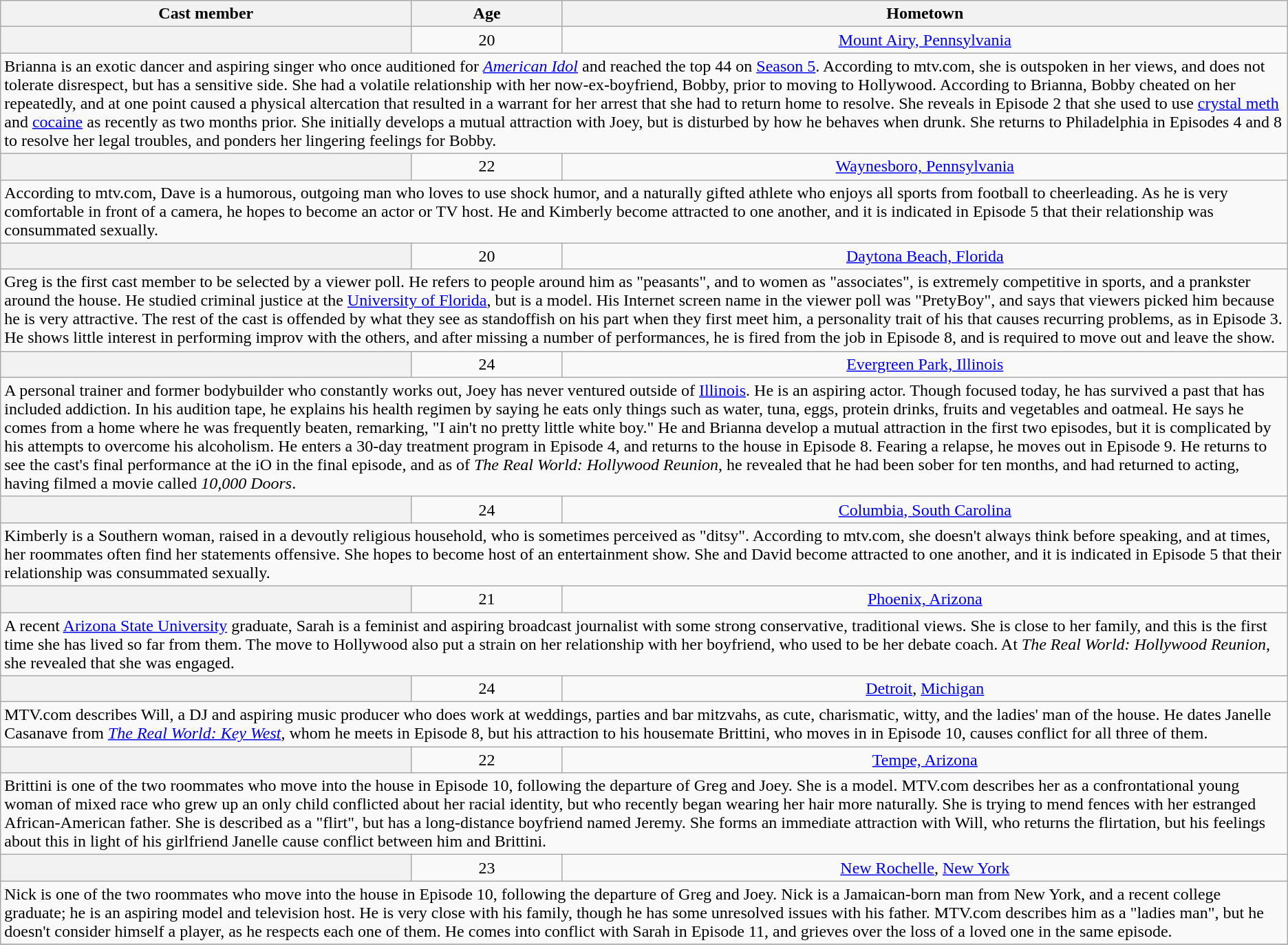<table class="wikitable sortable" style="text-align:center">
<tr>
<th scope="col">Cast member</th>
<th scope="col">Age</th>
<th scope="col">Hometown</th>
</tr>
<tr>
<th scope="row"></th>
<td>20</td>
<td><a href='#'>Mount Airy, Pennsylvania</a></td>
</tr>
<tr class="expand-child">
<td colspan="3" align="left">Brianna is an exotic dancer and aspiring singer who once auditioned for <em><a href='#'>American Idol</a></em> and reached the top 44 on <a href='#'>Season 5</a>. According to mtv.com, she is outspoken in her views, and does not tolerate disrespect, but has a sensitive side. She had a volatile relationship with her now-ex-boyfriend, Bobby, prior to moving to Hollywood. According to Brianna, Bobby cheated on her repeatedly, and at one point caused a physical altercation that resulted in a warrant for her arrest that she had to return home to resolve. She reveals in Episode 2 that she used to use <a href='#'>crystal meth</a> and <a href='#'>cocaine</a> as recently as two months prior. She initially develops a mutual attraction with Joey, but is disturbed by how he behaves when drunk. She returns to Philadelphia in Episodes 4 and 8 to resolve her legal troubles, and ponders her lingering feelings for Bobby.</td>
</tr>
<tr>
<th scope="row"></th>
<td>22</td>
<td><a href='#'>Waynesboro, Pennsylvania</a></td>
</tr>
<tr class="expand-child">
<td colspan="3" align="left">According to mtv.com, Dave is a humorous, outgoing man who loves to use shock humor, and a naturally gifted athlete who enjoys all sports from football to cheerleading. As he is very comfortable in front of a camera, he hopes to become an actor or TV host. He and Kimberly become attracted to one another, and it is indicated in Episode 5 that their relationship was consummated sexually.</td>
</tr>
<tr>
<th scope="row"></th>
<td>20</td>
<td><a href='#'>Daytona Beach, Florida</a></td>
</tr>
<tr class="expand-child">
<td colspan="3" align="left">Greg is the first cast member to be selected by a viewer poll. He refers to people around him as "peasants", and to women as "associates", is extremely competitive in sports, and a prankster around the house. He studied criminal justice at the <a href='#'>University of Florida</a>, but is a model. His Internet screen name in the viewer poll was "PretyBoy", and says that viewers picked him because he is very attractive. The rest of the cast is offended by what they see as standoffish on his part when they first meet him, a personality trait of his that causes recurring problems, as in Episode 3. He shows little interest in performing improv with the others, and after missing a number of performances, he is fired from the job in Episode 8, and is required to move out and leave the show.</td>
</tr>
<tr>
<th scope="row"></th>
<td>24</td>
<td><a href='#'>Evergreen Park, Illinois</a></td>
</tr>
<tr class="expand-child">
<td colspan="3" align="left">A personal trainer and former bodybuilder who constantly works out, Joey has never ventured outside of <a href='#'>Illinois</a>. He is an aspiring actor. Though focused today, he has survived a past that has included addiction. In his audition tape, he explains his health regimen by saying he eats only things such as water, tuna, eggs, protein drinks, fruits and vegetables and oatmeal. He says he comes from a home where he was frequently beaten, remarking, "I ain't no pretty little white boy." He and Brianna develop a mutual attraction in the first two episodes, but it is complicated by his attempts to overcome his alcoholism. He enters a 30-day treatment program in Episode 4, and returns to the house in Episode 8. Fearing a relapse, he moves out in Episode 9. He returns to see the cast's final performance at the iO in the final episode, and as of <em>The Real World: Hollywood Reunion</em>, he revealed that he had been sober for ten months, and had returned to acting, having filmed a movie called <em>10,000 Doors</em>.</td>
</tr>
<tr>
<th scope="row"></th>
<td>24</td>
<td><a href='#'>Columbia, South Carolina</a></td>
</tr>
<tr class="expand-child">
<td colspan="3" align="left">Kimberly is a Southern woman, raised in a devoutly religious household, who is sometimes perceived as "ditsy". According to mtv.com, she doesn't always think before speaking, and at times, her roommates often find her statements offensive. She hopes to become host of an entertainment show. She and David become attracted to one another, and it is indicated in Episode 5 that their relationship was consummated sexually.</td>
</tr>
<tr>
<th scope="row"></th>
<td>21</td>
<td><a href='#'>Phoenix, Arizona</a></td>
</tr>
<tr class="expand-child">
<td colspan="3" align="left">A recent <a href='#'>Arizona State University</a> graduate, Sarah is a feminist and aspiring broadcast journalist with some strong conservative, traditional views. She is close to her family, and this is the first time she has lived so far from them. The move to Hollywood also put a strain on her relationship with her boyfriend, who used to be her debate coach. At <em>The Real World: Hollywood Reunion</em>, she revealed that she was engaged.</td>
</tr>
<tr>
<th scope="row"></th>
<td>24</td>
<td><a href='#'>Detroit</a>, <a href='#'>Michigan</a></td>
</tr>
<tr class="expand-child">
<td colspan="3" align="left">MTV.com describes Will, a DJ and aspiring music producer who does work at weddings, parties and bar mitzvahs, as cute, charismatic, witty, and the ladies' man of the house. He dates Janelle Casanave from <em><a href='#'>The Real World: Key West</a></em>, whom he meets in Episode 8, but his attraction to his housemate Brittini, who moves in in Episode 10, causes conflict for all three of them.</td>
</tr>
<tr>
<th scope="row"></th>
<td>22</td>
<td><a href='#'>Tempe, Arizona</a></td>
</tr>
<tr class="expand-child">
<td colspan="3" align="left">Brittini is one of the two roommates who move into the house in Episode 10, following the departure of Greg and Joey. She is a model. MTV.com describes her as a confrontational young woman of mixed race who grew up an only child conflicted about her racial identity, but who recently began wearing her hair more naturally. She is trying to mend fences with her estranged African-American father. She is described as a "flirt", but has a long-distance boyfriend named Jeremy. She forms an immediate attraction with Will, who returns the flirtation, but his feelings about this in light of his girlfriend Janelle cause conflict between him and Brittini.</td>
</tr>
<tr>
<th scope="row"></th>
<td>23</td>
<td><a href='#'>New Rochelle</a>, <a href='#'>New York</a></td>
</tr>
<tr class="expand-child">
<td colspan="3" align="left">Nick is one of the two roommates who move into the house in Episode 10, following the departure of Greg and Joey. Nick is a Jamaican-born man from New York, and a recent college graduate; he is an aspiring model and television host. He is very close with his family, though he has some unresolved issues with his father. MTV.com describes him as a "ladies man", but he doesn't consider himself a player, as he respects each one of them. He comes into conflict with Sarah in Episode 11, and grieves over the loss of a loved one in the same episode.</td>
</tr>
<tr>
</tr>
</table>
